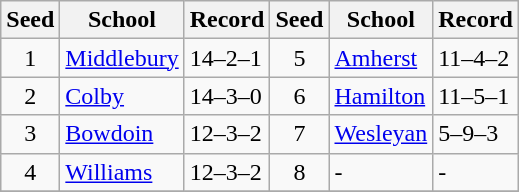<table class="wikitable">
<tr>
<th>Seed</th>
<th>School</th>
<th>Record</th>
<th>Seed</th>
<th>School</th>
<th>Record</th>
</tr>
<tr>
<td align=center>1</td>
<td><a href='#'>Middlebury</a></td>
<td>14–2–1</td>
<td align=center>5</td>
<td><a href='#'>Amherst</a></td>
<td>11–4–2</td>
</tr>
<tr>
<td align=center>2</td>
<td><a href='#'>Colby</a></td>
<td>14–3–0</td>
<td align=center>6</td>
<td><a href='#'>Hamilton</a></td>
<td>11–5–1</td>
</tr>
<tr>
<td align=center>3</td>
<td><a href='#'>Bowdoin</a></td>
<td>12–3–2</td>
<td align=center>7</td>
<td><a href='#'>Wesleyan</a></td>
<td>5–9–3</td>
</tr>
<tr>
<td align=center>4</td>
<td><a href='#'>Williams</a></td>
<td>12–3–2</td>
<td align=center>8</td>
<td>-</td>
<td>-</td>
</tr>
<tr>
</tr>
</table>
